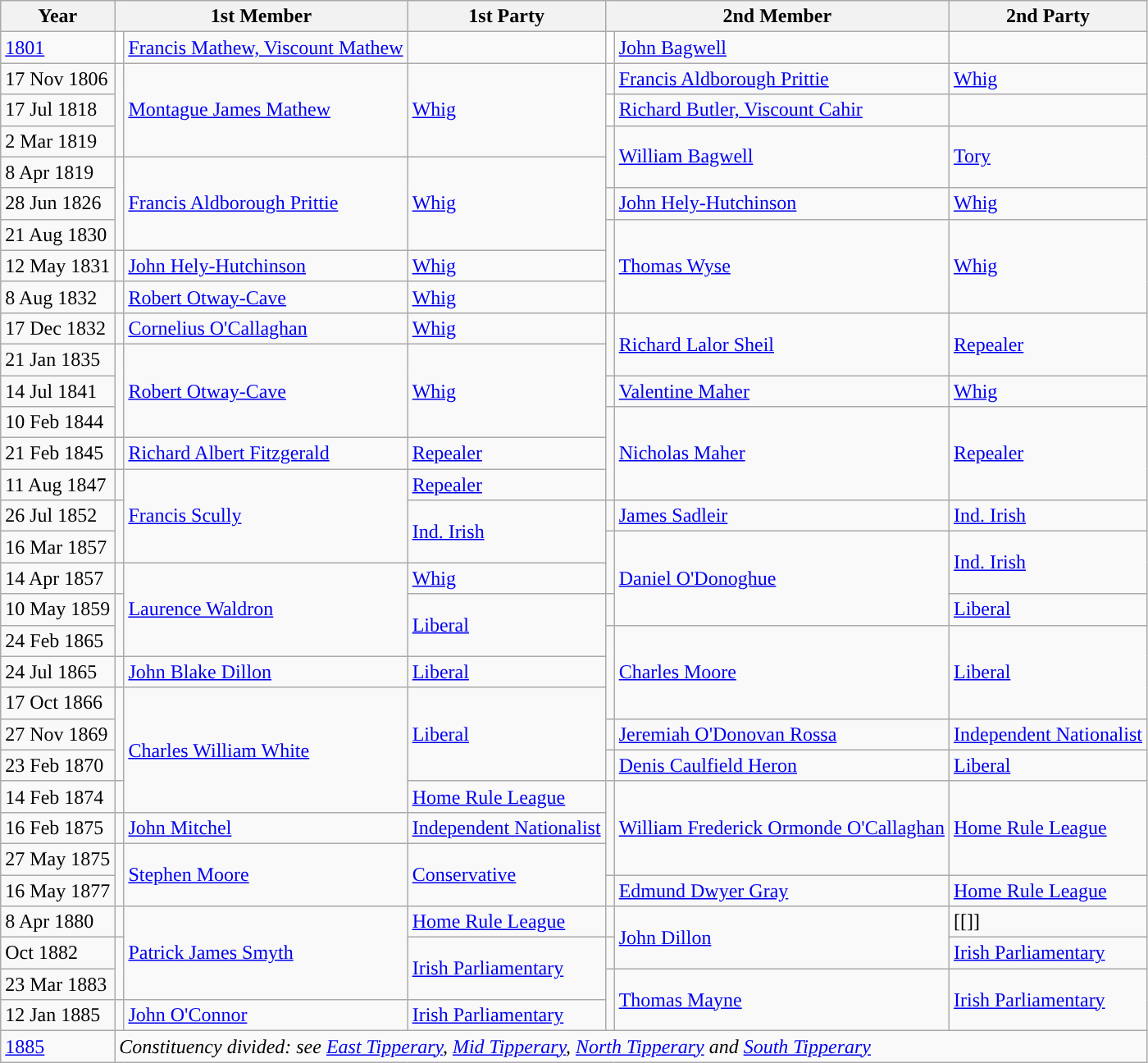<table class="wikitable">
<tr>
<th>Year</th>
<th colspan="2">1st Member</th>
<th>1st Party</th>
<th colspan="2">2nd Member</th>
<th>2nd Party</th>
</tr>
<tr>
<td><a href='#'>1801</a></td>
<td style="color:inherit;background-color: white"></td>
<td><a href='#'>Francis Mathew, Viscount Mathew</a>  </td>
<td></td>
<td style="color:inherit;background-color: white"></td>
<td><a href='#'>John Bagwell</a> 	    </td>
<td></td>
</tr>
<tr>
<td>17 Nov 1806</td>
<td rowspan="3" style="color:inherit;background-color: "></td>
<td rowspan="3"><a href='#'>Montague James Mathew</a> 	</td>
<td rowspan="3"><a href='#'>Whig</a></td>
<td style="color:inherit;background-color: "></td>
<td><a href='#'>Francis Aldborough Prittie</a> 	 </td>
<td><a href='#'>Whig</a></td>
</tr>
<tr>
<td>17 Jul 1818</td>
<td style="color:inherit;background-color: white"></td>
<td><a href='#'>Richard Butler, Viscount Cahir</a> 	</td>
<td></td>
</tr>
<tr>
<td>2 Mar 1819</td>
<td rowspan="2" style="color:inherit;background-color: "></td>
<td rowspan="2"><a href='#'>William Bagwell</a> 	    </td>
<td rowspan="2"><a href='#'>Tory</a></td>
</tr>
<tr>
<td>8 Apr 1819</td>
<td rowspan="3" style="color:inherit;background-color: "></td>
<td rowspan="3"><a href='#'>Francis Aldborough Prittie</a> 	 </td>
<td rowspan="3"><a href='#'>Whig</a></td>
</tr>
<tr>
<td>28 Jun 1826</td>
<td style="color:inherit;background-color: "></td>
<td><a href='#'>John Hely-Hutchinson</a> </td>
<td><a href='#'>Whig</a></td>
</tr>
<tr>
<td>21 Aug 1830</td>
<td rowspan="3" style="color:inherit;background-color: "></td>
<td rowspan="3"><a href='#'>Thomas Wyse</a> 	 </td>
<td rowspan="3"><a href='#'>Whig</a></td>
</tr>
<tr>
<td>12 May 1831</td>
<td style="color:inherit;background-color: "></td>
<td><a href='#'>John Hely-Hutchinson</a> </td>
<td><a href='#'>Whig</a></td>
</tr>
<tr>
<td>8 Aug 1832</td>
<td style="color:inherit;background-color: "></td>
<td><a href='#'>Robert Otway-Cave</a> 	</td>
<td><a href='#'>Whig</a></td>
</tr>
<tr>
<td>17 Dec 1832</td>
<td style="color:inherit;background-color: "></td>
<td><a href='#'>Cornelius O'Callaghan</a> 	       </td>
<td><a href='#'>Whig</a></td>
<td rowspan="2" style="color:inherit;background-color: "></td>
<td rowspan="2"><a href='#'>Richard Lalor Sheil</a> 	       </td>
<td rowspan="2"><a href='#'>Repealer</a></td>
</tr>
<tr>
<td>21 Jan 1835</td>
<td rowspan="3" style="color:inherit;background-color: "></td>
<td rowspan="3"><a href='#'>Robert Otway-Cave</a> 	</td>
<td rowspan="3"><a href='#'>Whig</a></td>
</tr>
<tr>
<td>14 Jul 1841</td>
<td style="color:inherit;background-color: "></td>
<td><a href='#'>Valentine Maher</a>  	       </td>
<td><a href='#'>Whig</a></td>
</tr>
<tr>
<td>10 Feb 1844</td>
<td rowspan="3" style="color:inherit;background-color: "></td>
<td rowspan="3"><a href='#'>Nicholas Maher</a> 		</td>
<td rowspan="3"><a href='#'>Repealer</a></td>
</tr>
<tr>
<td>21 Feb 1845</td>
<td style="color:inherit;background-color: "></td>
<td><a href='#'>Richard Albert Fitzgerald</a> 	       </td>
<td><a href='#'>Repealer</a></td>
</tr>
<tr>
<td>11 Aug 1847</td>
<td rowspan="1" style="color:inherit;background-color: "></td>
<td rowspan="3"><a href='#'>Francis Scully</a> 	       </td>
<td rowspan="1"><a href='#'>Repealer</a></td>
</tr>
<tr>
<td>26 Jul 1852</td>
<td rowspan="2" style="color:inherit;background-color: "></td>
<td rowspan="2"><a href='#'>Ind. Irish</a></td>
<td style="color:inherit;background-color: "></td>
<td><a href='#'>James Sadleir</a> 	</td>
<td><a href='#'>Ind. Irish</a></td>
</tr>
<tr>
<td>16 Mar 1857</td>
<td rowspan="2" style="color:inherit;background-color: "></td>
<td rowspan="3"><a href='#'>Daniel O'Donoghue</a> 		 </td>
<td rowspan="2"><a href='#'>Ind. Irish</a></td>
</tr>
<tr>
<td>14 Apr 1857</td>
<td style="color:inherit;background-color: "></td>
<td rowspan="3"><a href='#'>Laurence Waldron</a> 	       </td>
<td><a href='#'>Whig</a></td>
</tr>
<tr>
<td>10 May 1859</td>
<td rowspan="2" style="color:inherit;background-color: "></td>
<td rowspan="2"><a href='#'>Liberal</a></td>
<td style="color:inherit;background-color: "></td>
<td><a href='#'>Liberal</a></td>
</tr>
<tr>
<td>24 Feb 1865</td>
<td rowspan="3" style="color:inherit;background-color: "></td>
<td rowspan="3"><a href='#'>Charles Moore</a> 	       </td>
<td rowspan="3"><a href='#'>Liberal</a></td>
</tr>
<tr>
<td>24 Jul 1865</td>
<td style="color:inherit;background-color: "></td>
<td><a href='#'>John Blake Dillon</a> 	       </td>
<td><a href='#'>Liberal</a></td>
</tr>
<tr>
<td>17 Oct 1866</td>
<td rowspan="3" style="color:inherit;background-color: "></td>
<td rowspan="4"><a href='#'>Charles William White</a> 	 </td>
<td rowspan="3"><a href='#'>Liberal</a></td>
</tr>
<tr>
<td>27 Nov 1869</td>
<td style="color:inherit;background-color: "></td>
<td><a href='#'>Jeremiah O'Donovan Rossa</a>	</td>
<td><a href='#'>Independent Nationalist</a></td>
</tr>
<tr>
<td>23 Feb 1870</td>
<td style="color:inherit;background-color: "></td>
<td><a href='#'>Denis Caulfield Heron</a> 	       </td>
<td><a href='#'>Liberal</a></td>
</tr>
<tr>
<td>14 Feb 1874</td>
<td style="color:inherit;background-color: "></td>
<td><a href='#'>Home Rule League</a></td>
<td rowspan="3" style="color:inherit;background-color: "></td>
<td rowspan="3"><a href='#'>William Frederick Ormonde O'Callaghan</a> 	</td>
<td rowspan="3"><a href='#'>Home Rule League</a></td>
</tr>
<tr>
<td>16 Feb 1875</td>
<td style="color:inherit;background-color: "></td>
<td><a href='#'>John Mitchel</a>	 </td>
<td><a href='#'>Independent Nationalist</a></td>
</tr>
<tr>
<td>27 May 1875</td>
<td rowspan="2" style="color:inherit;background-color: "></td>
<td rowspan="2"><a href='#'>Stephen Moore</a> 	       </td>
<td rowspan="2"><a href='#'>Conservative</a></td>
</tr>
<tr>
<td>16 May 1877</td>
<td style="color:inherit;background-color: "></td>
<td><a href='#'>Edmund Dwyer Gray</a>	       </td>
<td><a href='#'>Home Rule League</a></td>
</tr>
<tr>
<td>8 Apr 1880</td>
<td style="color:inherit;background-color: "></td>
<td rowspan="3"><a href='#'>Patrick James Smyth</a> 	       </td>
<td><a href='#'>Home Rule League</a></td>
<td rowspan="1" style="color:inherit;background-color: "></td>
<td rowspan="2"><a href='#'>John Dillon</a> 	</td>
<td rowspan="1">[[]]</td>
</tr>
<tr>
<td>Oct 1882</td>
<td rowspan="2" style="color:inherit;background-color: "></td>
<td rowspan="2"><a href='#'>Irish Parliamentary</a></td>
<td style="color:inherit;background-color: "></td>
<td><a href='#'>Irish Parliamentary</a></td>
</tr>
<tr>
<td>23 Mar 1883</td>
<td rowspan="2" style="color:inherit;background-color: "></td>
<td rowspan="2"><a href='#'>Thomas Mayne</a>	       </td>
<td rowspan="2"><a href='#'>Irish Parliamentary</a></td>
</tr>
<tr>
<td>12 Jan 1885</td>
<td style="color:inherit;background-color: "></td>
<td><a href='#'>John O'Connor</a> 	</td>
<td><a href='#'>Irish Parliamentary</a></td>
</tr>
<tr>
<td><a href='#'>1885</a></td>
<td colspan="6"><em>Constituency divided: see <a href='#'>East Tipperary</a>, <a href='#'>Mid Tipperary</a>, <a href='#'>North Tipperary</a> and <a href='#'>South Tipperary</a></em></td>
</tr>
</table>
